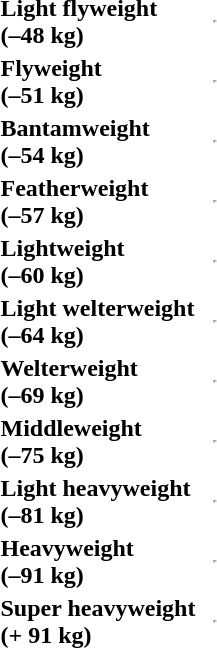<table>
<tr>
<td><strong>Light flyweight<br>(–48 kg)</strong></td>
<td></td>
<td></td>
<td><hr></td>
</tr>
<tr>
<td><strong>Flyweight<br>(–51 kg)</strong></td>
<td></td>
<td></td>
<td><hr></td>
</tr>
<tr>
<td><strong>Bantamweight<br>(–54 kg)</strong></td>
<td></td>
<td></td>
<td><hr></td>
</tr>
<tr>
<td><strong>Featherweight<br>(–57 kg)</strong></td>
<td></td>
<td></td>
<td><hr></td>
</tr>
<tr>
<td><strong>Lightweight<br>(–60 kg)</strong></td>
<td></td>
<td></td>
<td><hr></td>
</tr>
<tr>
<td><strong>Light welterweight<br>(–64 kg)</strong></td>
<td></td>
<td></td>
<td><hr></td>
</tr>
<tr>
<td><strong>Welterweight<br>(–69 kg)</strong></td>
<td></td>
<td></td>
<td><hr></td>
</tr>
<tr>
<td><strong>Middleweight<br>(–75 kg)</strong></td>
<td></td>
<td></td>
<td><hr></td>
</tr>
<tr>
<td><strong>Light heavyweight<br>(–81 kg)</strong></td>
<td></td>
<td></td>
<td><hr></td>
</tr>
<tr>
<td><strong>Heavyweight<br>(–91 kg)</strong></td>
<td></td>
<td></td>
<td><hr></td>
</tr>
<tr>
<td><strong>Super heavyweight<br>(+ 91 kg)</strong></td>
<td></td>
<td></td>
<td><hr></td>
</tr>
</table>
